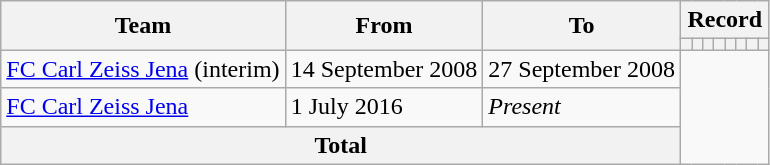<table class="wikitable" style="text-align: center">
<tr>
<th rowspan="2">Team</th>
<th rowspan="2">From</th>
<th rowspan="2">To</th>
<th colspan="8">Record</th>
</tr>
<tr>
<th></th>
<th></th>
<th></th>
<th></th>
<th></th>
<th></th>
<th></th>
<th></th>
</tr>
<tr>
<td align=left><a href='#'>FC Carl Zeiss Jena</a> (interim)</td>
<td align=left>14 September 2008</td>
<td align=left>27 September 2008<br></td>
</tr>
<tr>
<td align=left><a href='#'>FC Carl Zeiss Jena</a></td>
<td align=left>1 July 2016</td>
<td align=left><em>Present</em><br></td>
</tr>
<tr>
<th colspan="3">Total<br></th>
</tr>
</table>
